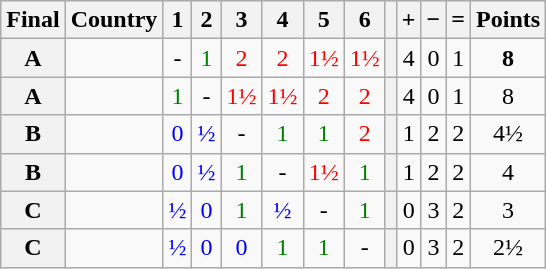<table class="wikitable" style="text-align:center">
<tr>
<th>Final</th>
<th>Country</th>
<th>1</th>
<th>2</th>
<th>3</th>
<th>4</th>
<th>5</th>
<th>6</th>
<th></th>
<th>+</th>
<th>−</th>
<th>=</th>
<th>Points</th>
</tr>
<tr>
<th>A</th>
<td style="text-align: left"></td>
<td>-</td>
<td style="color:green;">1</td>
<td style="color:red;">2</td>
<td style="color:red;">2</td>
<td style="color:red;">1½</td>
<td style="color:red;">1½</td>
<th></th>
<td>4</td>
<td>0</td>
<td>1</td>
<td><strong>8</strong></td>
</tr>
<tr>
<th>A</th>
<td style="text-align: left"></td>
<td style="color:green;">1</td>
<td>-</td>
<td style="color:red;">1½</td>
<td style="color:red;">1½</td>
<td style="color:red;">2</td>
<td style="color:red;">2</td>
<th></th>
<td>4</td>
<td>0</td>
<td>1</td>
<td>8</td>
</tr>
<tr>
<th>B</th>
<td style="text-align: left"></td>
<td style="color:blue;">0</td>
<td style="color:blue;">½</td>
<td>-</td>
<td style="color:green;">1</td>
<td style="color:green;">1</td>
<td style="color:red;">2</td>
<th></th>
<td>1</td>
<td>2</td>
<td>2</td>
<td>4½</td>
</tr>
<tr>
<th>B</th>
<td style="text-align: left"></td>
<td style="color:blue;">0</td>
<td style="color:blue;">½</td>
<td style="color:green;">1</td>
<td>-</td>
<td style="color:red;">1½</td>
<td style="color:green;">1</td>
<th></th>
<td>1</td>
<td>2</td>
<td>2</td>
<td>4</td>
</tr>
<tr>
<th>C</th>
<td style="text-align: left"></td>
<td style="color:blue;">½</td>
<td style="color:blue;">0</td>
<td style="color:green;">1</td>
<td style="color:blue;">½</td>
<td>-</td>
<td style="color:green;">1</td>
<th></th>
<td>0</td>
<td>3</td>
<td>2</td>
<td>3</td>
</tr>
<tr>
<th>C</th>
<td style="text-align: left"></td>
<td style="color:blue;">½</td>
<td style="color:blue;">0</td>
<td style="color:blue;">0</td>
<td style="color:green;">1</td>
<td style="color:green;">1</td>
<td>-</td>
<th></th>
<td>0</td>
<td>3</td>
<td>2</td>
<td>2½</td>
</tr>
</table>
